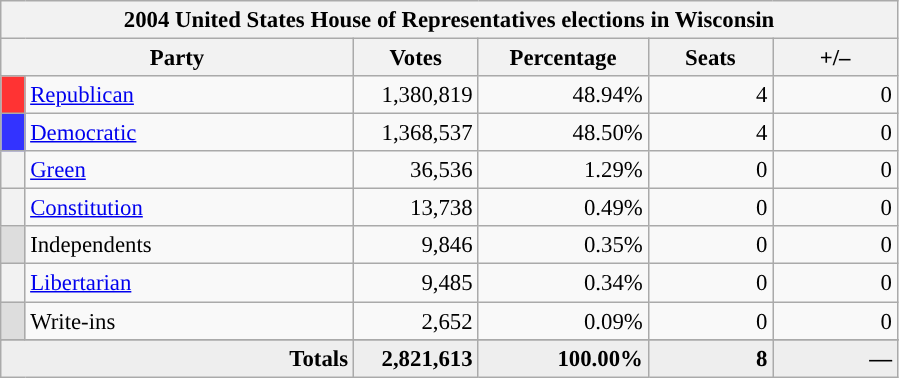<table class="wikitable" style="font-size: 95%;">
<tr>
<th colspan="6">2004 United States House of Representatives elections in Wisconsin</th>
</tr>
<tr>
<th colspan=2 style="width: 15em">Party</th>
<th style="width: 5em">Votes</th>
<th style="width: 7em">Percentage</th>
<th style="width: 5em">Seats</th>
<th style="width: 5em">+/–</th>
</tr>
<tr>
<th style="background:#f33; width:3px;"></th>
<td style="width: 130px"><a href='#'>Republican</a></td>
<td style="text-align:right;">1,380,819</td>
<td style="text-align:right;">48.94%</td>
<td style="text-align:right;">4</td>
<td style="text-align:right;">0</td>
</tr>
<tr>
<th style="background:#33f; width:3px;"></th>
<td style="width: 130px"><a href='#'>Democratic</a></td>
<td style="text-align:right;">1,368,537</td>
<td style="text-align:right;">48.50%</td>
<td style="text-align:right;">4</td>
<td style="text-align:right;">0</td>
</tr>
<tr>
<th style="background-color:"></th>
<td style="width: 130px"><a href='#'>Green</a></td>
<td style="text-align:right;">36,536</td>
<td style="text-align:right;">1.29%</td>
<td style="text-align:right;">0</td>
<td style="text-align:right;">0</td>
</tr>
<tr>
<th style="background-color:"></th>
<td style="width: 130px"><a href='#'>Constitution</a></td>
<td style="text-align:right;">13,738</td>
<td style="text-align:right;">0.49%</td>
<td style="text-align:right;">0</td>
<td style="text-align:right;">0</td>
</tr>
<tr>
<th style="background:#ddd; width:3px;"></th>
<td style="width: 130px">Independents</td>
<td style="text-align:right;">9,846</td>
<td style="text-align:right;">0.35%</td>
<td style="text-align:right;">0</td>
<td style="text-align:right;">0</td>
</tr>
<tr>
<th style="background-color:"></th>
<td style="width: 130px"><a href='#'>Libertarian</a></td>
<td style="text-align:right;">9,485</td>
<td style="text-align:right;">0.34%</td>
<td style="text-align:right;">0</td>
<td style="text-align:right;">0</td>
</tr>
<tr>
<th style="background:#ddd; width:3px;"></th>
<td style="width: 130px">Write-ins</td>
<td style="text-align:right;">2,652</td>
<td style="text-align:right;">0.09%</td>
<td style="text-align:right;">0</td>
<td style="text-align:right;">0</td>
</tr>
<tr>
</tr>
<tr style="background:#eee; text-align:right;">
<td colspan="2"><strong>Totals</strong></td>
<td><strong>2,821,613</strong></td>
<td><strong>100.00%</strong></td>
<td><strong>8</strong></td>
<td><strong>—</strong></td>
</tr>
</table>
